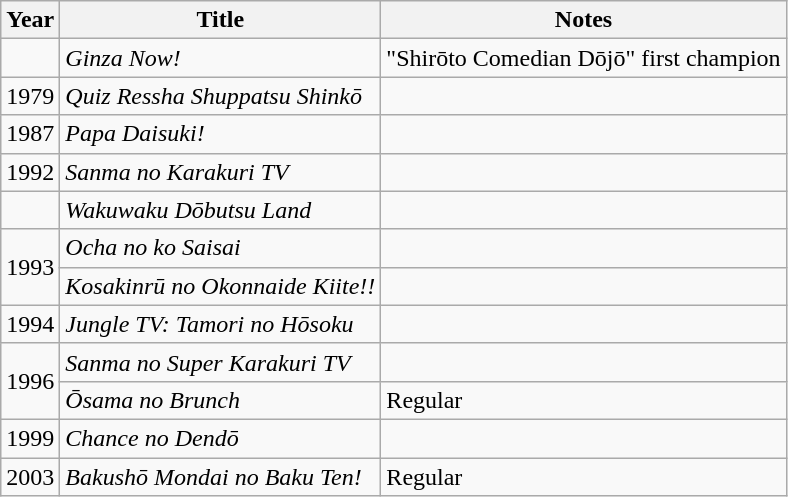<table class="wikitable">
<tr>
<th>Year</th>
<th>Title</th>
<th>Notes</th>
</tr>
<tr>
<td></td>
<td><em>Ginza Now!</em></td>
<td>"Shirōto Comedian Dōjō" first champion</td>
</tr>
<tr>
<td>1979</td>
<td><em>Quiz Ressha Shuppatsu Shinkō</em></td>
<td></td>
</tr>
<tr>
<td>1987</td>
<td><em>Papa Daisuki!</em></td>
<td></td>
</tr>
<tr>
<td>1992</td>
<td><em>Sanma no Karakuri TV</em></td>
<td></td>
</tr>
<tr>
<td></td>
<td><em>Wakuwaku Dōbutsu Land</em></td>
<td></td>
</tr>
<tr>
<td rowspan="2">1993</td>
<td><em>Ocha no ko Saisai</em></td>
<td></td>
</tr>
<tr>
<td><em>Kosakinrū no Okonnaide Kiite!!</em></td>
<td></td>
</tr>
<tr>
<td>1994</td>
<td><em>Jungle TV: Tamori no Hōsoku</em></td>
<td></td>
</tr>
<tr>
<td rowspan="2">1996</td>
<td><em>Sanma no Super Karakuri TV</em></td>
<td></td>
</tr>
<tr>
<td><em>Ōsama no Brunch</em></td>
<td>Regular</td>
</tr>
<tr>
<td>1999</td>
<td><em>Chance no Dendō</em></td>
<td></td>
</tr>
<tr>
<td>2003</td>
<td><em>Bakushō Mondai no Baku Ten!</em></td>
<td>Regular</td>
</tr>
</table>
